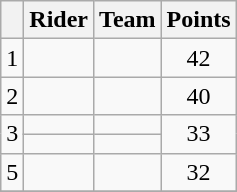<table class="wikitable">
<tr>
<th></th>
<th>Rider</th>
<th>Team</th>
<th>Points</th>
</tr>
<tr>
<td style="text-align:center;">1</td>
<td> </td>
<td></td>
<td style="text-align:center;">42</td>
</tr>
<tr>
<td style="text-align:center;">2</td>
<td></td>
<td></td>
<td style="text-align:center;">40</td>
</tr>
<tr>
<td style="text-align:center;" rowspan="2">3</td>
<td> </td>
<td></td>
<td style="text-align:center;" rowspan="2">33</td>
</tr>
<tr>
<td></td>
<td></td>
</tr>
<tr>
<td style="text-align:center;">5</td>
<td></td>
<td></td>
<td style="text-align:center;">32</td>
</tr>
<tr>
</tr>
</table>
